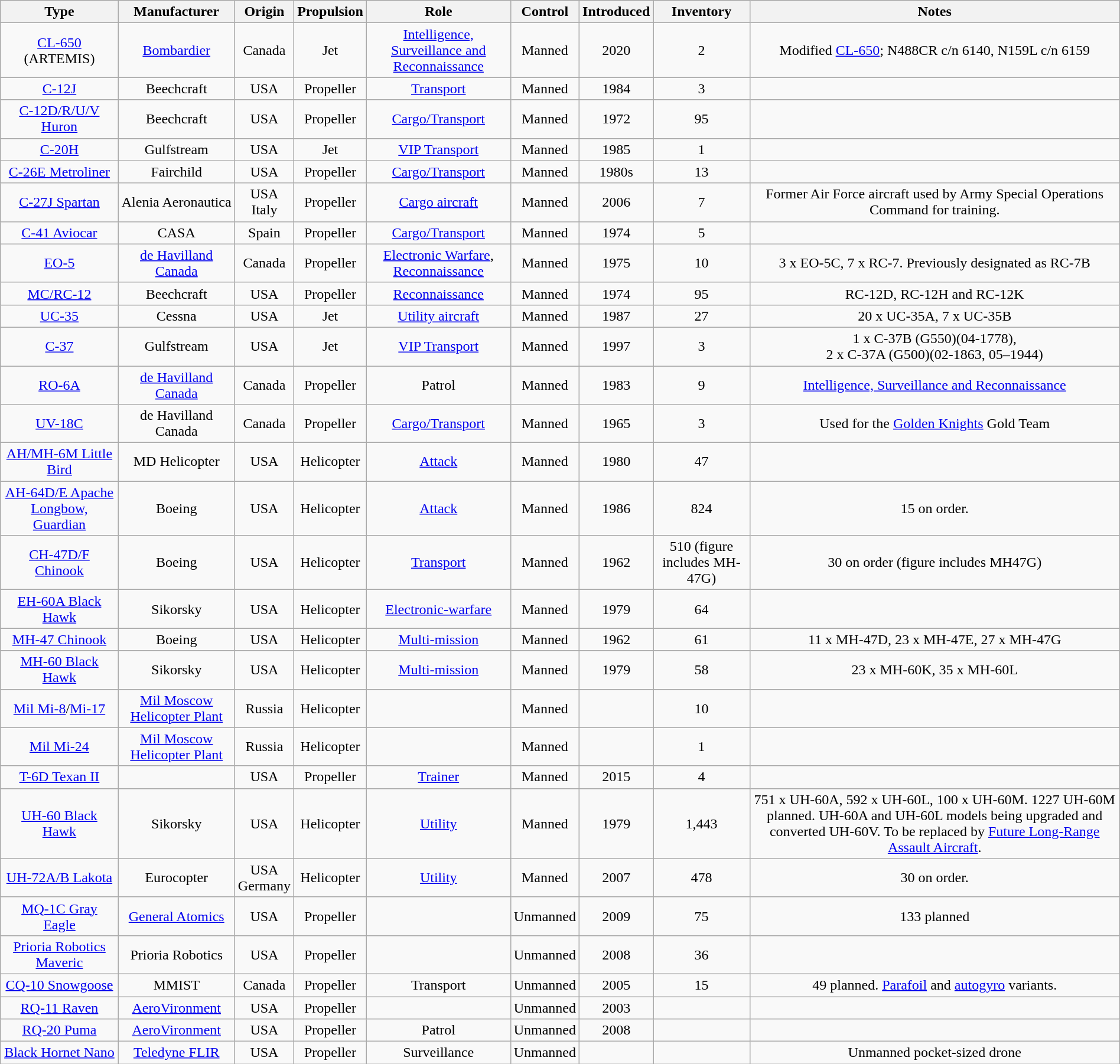<table class="wikitable sortable sticky-header" style="border-collapse:collapse;text-align:center;margin:auto;">
<tr>
<th>Type</th>
<th>Manufacturer</th>
<th>Origin</th>
<th>Propulsion</th>
<th>Role</th>
<th>Control</th>
<th>Introduced</th>
<th data-sort-type="number">Inventory</th>
<th>Notes</th>
</tr>
<tr>
<td><a href='#'>CL-650</a> (ARTEMIS)</td>
<td><a href='#'>Bombardier</a></td>
<td>Canada</td>
<td>Jet</td>
<td><a href='#'>Intelligence, Surveillance and Reconnaissance</a></td>
<td>Manned</td>
<td>2020</td>
<td>2</td>
<td>Modified <a href='#'>CL-650</a>; N488CR c/n 6140, N159L c/n 6159</td>
</tr>
<tr>
<td><a href='#'>C-12J</a></td>
<td>Beechcraft</td>
<td>USA</td>
<td>Propeller</td>
<td><a href='#'>Transport</a></td>
<td>Manned</td>
<td>1984</td>
<td>3</td>
<td></td>
</tr>
<tr>
<td><a href='#'>C-12D/R/U/V Huron</a></td>
<td>Beechcraft</td>
<td>USA</td>
<td>Propeller</td>
<td><a href='#'>Cargo/Transport</a></td>
<td>Manned</td>
<td>1972</td>
<td>95</td>
<td></td>
</tr>
<tr>
<td><a href='#'>C-20H</a></td>
<td>Gulfstream</td>
<td>USA</td>
<td>Jet</td>
<td><a href='#'>VIP Transport</a></td>
<td>Manned</td>
<td>1985</td>
<td>1</td>
<td></td>
</tr>
<tr>
<td><a href='#'>C-26E Metroliner</a></td>
<td>Fairchild</td>
<td>USA</td>
<td>Propeller</td>
<td><a href='#'>Cargo/Transport</a></td>
<td>Manned</td>
<td>1980s</td>
<td>13</td>
<td></td>
</tr>
<tr>
<td><a href='#'>C-27J Spartan</a></td>
<td>Alenia Aeronautica</td>
<td>USA<br>Italy</td>
<td>Propeller</td>
<td><a href='#'>Cargo aircraft</a></td>
<td>Manned</td>
<td>2006</td>
<td>7</td>
<td>Former Air Force aircraft used by Army Special Operations Command for training.</td>
</tr>
<tr>
<td><a href='#'>C-41 Aviocar</a></td>
<td>CASA</td>
<td>Spain</td>
<td>Propeller</td>
<td><a href='#'>Cargo/Transport</a></td>
<td>Manned</td>
<td>1974</td>
<td>5</td>
<td></td>
</tr>
<tr>
<td><a href='#'>EO-5</a></td>
<td><a href='#'>de Havilland Canada</a></td>
<td>Canada</td>
<td>Propeller</td>
<td><a href='#'>Electronic Warfare</a>,<br><a href='#'>Reconnaissance</a></td>
<td>Manned</td>
<td>1975</td>
<td>10</td>
<td>3 x EO-5C, 7 x RC-7. Previously designated as RC-7B</td>
</tr>
<tr>
<td><a href='#'>MC/RC-12</a></td>
<td>Beechcraft</td>
<td>USA</td>
<td>Propeller</td>
<td><a href='#'>Reconnaissance</a></td>
<td>Manned</td>
<td>1974</td>
<td>95</td>
<td>RC-12D, RC-12H and RC-12K</td>
</tr>
<tr>
<td><a href='#'>UC-35</a></td>
<td>Cessna</td>
<td>USA</td>
<td>Jet</td>
<td><a href='#'>Utility aircraft</a></td>
<td>Manned</td>
<td>1987</td>
<td>27</td>
<td>20 x UC-35A, 7 x UC-35B</td>
</tr>
<tr>
<td><a href='#'>C-37</a></td>
<td>Gulfstream</td>
<td>USA</td>
<td>Jet</td>
<td><a href='#'>VIP Transport</a></td>
<td>Manned</td>
<td>1997</td>
<td>3</td>
<td>1 x C-37B (G550)(04-1778), <br>2 x C-37A (G500)(02-1863, 05–1944)</td>
</tr>
<tr>
<td><a href='#'>RO-6A</a></td>
<td><a href='#'>de Havilland Canada</a></td>
<td>Canada</td>
<td>Propeller</td>
<td>Patrol</td>
<td>Manned</td>
<td>1983</td>
<td>9</td>
<td><a href='#'>Intelligence, Surveillance and Reconnaissance</a></td>
</tr>
<tr>
<td><a href='#'>UV-18C</a></td>
<td>de Havilland Canada</td>
<td>Canada</td>
<td>Propeller</td>
<td><a href='#'>Cargo/Transport</a></td>
<td>Manned</td>
<td>1965</td>
<td>3</td>
<td>Used for the <a href='#'>Golden Knights</a> Gold Team</td>
</tr>
<tr>
<td><a href='#'>AH/MH-6M Little Bird</a></td>
<td>MD Helicopter</td>
<td>USA</td>
<td>Helicopter</td>
<td><a href='#'>Attack</a></td>
<td>Manned</td>
<td>1980</td>
<td>47</td>
<td></td>
</tr>
<tr>
<td><a href='#'>AH-64D/E Apache Longbow, Guardian</a></td>
<td>Boeing</td>
<td>USA</td>
<td>Helicopter</td>
<td><a href='#'>Attack</a></td>
<td>Manned</td>
<td>1986</td>
<td>824</td>
<td>15 on order.</td>
</tr>
<tr>
<td><a href='#'>CH-47D/F Chinook</a></td>
<td>Boeing</td>
<td>USA</td>
<td>Helicopter</td>
<td><a href='#'>Transport</a></td>
<td>Manned</td>
<td>1962</td>
<td>510 (figure includes MH-47G)</td>
<td>30 on order (figure includes MH47G)</td>
</tr>
<tr>
<td><a href='#'>EH-60A Black Hawk</a></td>
<td>Sikorsky</td>
<td>USA</td>
<td>Helicopter</td>
<td><a href='#'>Electronic-warfare</a></td>
<td>Manned</td>
<td>1979</td>
<td>64</td>
<td></td>
</tr>
<tr>
<td><a href='#'>MH-47 Chinook</a></td>
<td>Boeing</td>
<td>USA</td>
<td>Helicopter</td>
<td><a href='#'>Multi-mission</a></td>
<td>Manned</td>
<td>1962</td>
<td>61</td>
<td>11 x MH-47D, 23 x MH-47E, 27 x MH-47G</td>
</tr>
<tr>
<td><a href='#'>MH-60 Black Hawk</a></td>
<td>Sikorsky</td>
<td>USA</td>
<td>Helicopter</td>
<td><a href='#'>Multi-mission</a></td>
<td>Manned</td>
<td>1979</td>
<td>58</td>
<td>23 x MH-60K, 35 x MH-60L</td>
</tr>
<tr>
<td><a href='#'>Mil Mi-8</a>/<a href='#'>Mi-17</a></td>
<td><a href='#'>Mil Moscow Helicopter Plant</a></td>
<td>Russia</td>
<td>Helicopter</td>
<td></td>
<td>Manned</td>
<td></td>
<td>10</td>
<td></td>
</tr>
<tr>
<td><a href='#'>Mil Mi-24</a></td>
<td><a href='#'>Mil Moscow Helicopter Plant</a></td>
<td>Russia</td>
<td>Helicopter</td>
<td></td>
<td>Manned</td>
<td></td>
<td>1</td>
<td></td>
</tr>
<tr>
<td><a href='#'>T-6D Texan II</a></td>
<td></td>
<td>USA</td>
<td>Propeller</td>
<td><a href='#'>Trainer</a></td>
<td>Manned</td>
<td>2015</td>
<td>4</td>
<td></td>
</tr>
<tr>
<td><a href='#'>UH-60 Black Hawk</a></td>
<td>Sikorsky</td>
<td>USA</td>
<td>Helicopter</td>
<td><a href='#'>Utility</a></td>
<td>Manned</td>
<td>1979</td>
<td>1,443</td>
<td>751 x UH-60A, 592 x UH-60L, 100 x UH-60M. 1227 UH-60M planned. UH-60A and UH-60L models being upgraded and converted UH-60V. To be replaced by <a href='#'>Future Long-Range Assault Aircraft</a>.</td>
</tr>
<tr>
<td><a href='#'>UH-72A/B Lakota</a></td>
<td>Eurocopter</td>
<td>USA<br>Germany</td>
<td>Helicopter</td>
<td><a href='#'>Utility</a></td>
<td>Manned</td>
<td>2007</td>
<td>478</td>
<td>30 on order.</td>
</tr>
<tr>
<td><a href='#'>MQ-1C Gray Eagle</a></td>
<td><a href='#'>General Atomics</a></td>
<td>USA</td>
<td>Propeller</td>
<td></td>
<td>Unmanned</td>
<td>2009</td>
<td>75</td>
<td>133 planned</td>
</tr>
<tr>
<td><a href='#'>Prioria Robotics Maveric</a></td>
<td>Prioria Robotics</td>
<td>USA</td>
<td>Propeller</td>
<td></td>
<td>Unmanned</td>
<td>2008</td>
<td>36</td>
<td></td>
</tr>
<tr>
<td><a href='#'>CQ-10 Snowgoose</a></td>
<td>MMIST</td>
<td>Canada</td>
<td>Propeller</td>
<td>Transport</td>
<td>Unmanned</td>
<td>2005</td>
<td>15 </td>
<td>49 planned. <a href='#'>Parafoil</a> and <a href='#'>autogyro</a> variants.</td>
</tr>
<tr>
<td><a href='#'>RQ-11 Raven</a></td>
<td><a href='#'>AeroVironment</a></td>
<td>USA</td>
<td>Propeller</td>
<td></td>
<td>Unmanned</td>
<td>2003</td>
<td></td>
<td></td>
</tr>
<tr>
<td><a href='#'>RQ-20 Puma</a></td>
<td><a href='#'>AeroVironment</a></td>
<td>USA</td>
<td>Propeller</td>
<td>Patrol</td>
<td>Unmanned</td>
<td>2008</td>
<td></td>
<td></td>
</tr>
<tr>
<td><a href='#'>Black Hornet Nano</a></td>
<td><a href='#'>Teledyne FLIR</a></td>
<td>USA</td>
<td>Propeller</td>
<td>Surveillance</td>
<td>Unmanned</td>
<td></td>
<td></td>
<td>Unmanned pocket-sized drone</td>
</tr>
</table>
